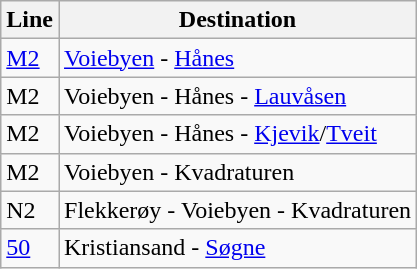<table class="wikitable sortable">
<tr>
<th>Line</th>
<th>Destination</th>
</tr>
<tr>
<td><a href='#'>M2</a></td>
<td><a href='#'>Voiebyen</a> - <a href='#'>Hånes</a></td>
</tr>
<tr>
<td>M2</td>
<td>Voiebyen - Hånes - <a href='#'>Lauvåsen</a></td>
</tr>
<tr>
<td>M2</td>
<td>Voiebyen - Hånes - <a href='#'>Kjevik</a>/<a href='#'>Tveit</a></td>
</tr>
<tr>
<td>M2</td>
<td>Voiebyen - Kvadraturen</td>
</tr>
<tr>
<td>N2</td>
<td>Flekkerøy - Voiebyen - Kvadraturen</td>
</tr>
<tr>
<td><a href='#'>50</a></td>
<td>Kristiansand - <a href='#'>Søgne</a></td>
</tr>
</table>
